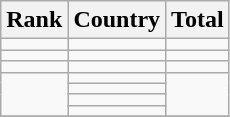<table class="sortable wikitable plainrowheaders">
<tr>
<th scope="col">Rank</th>
<th scope="col">Country</th>
<th scope="col">Total</th>
</tr>
<tr>
<td rowspan="1"></td>
<td></td>
<td></td>
</tr>
<tr>
<td rowspan="1"></td>
<td></td>
<td></td>
</tr>
<tr>
<td rowspan="1"></td>
<td></td>
<td></td>
</tr>
<tr>
<td rowspan="4"></td>
<td></td>
<td rowspan="4"></td>
</tr>
<tr>
<td></td>
</tr>
<tr>
<td></td>
</tr>
<tr>
<td></td>
</tr>
<tr>
</tr>
</table>
